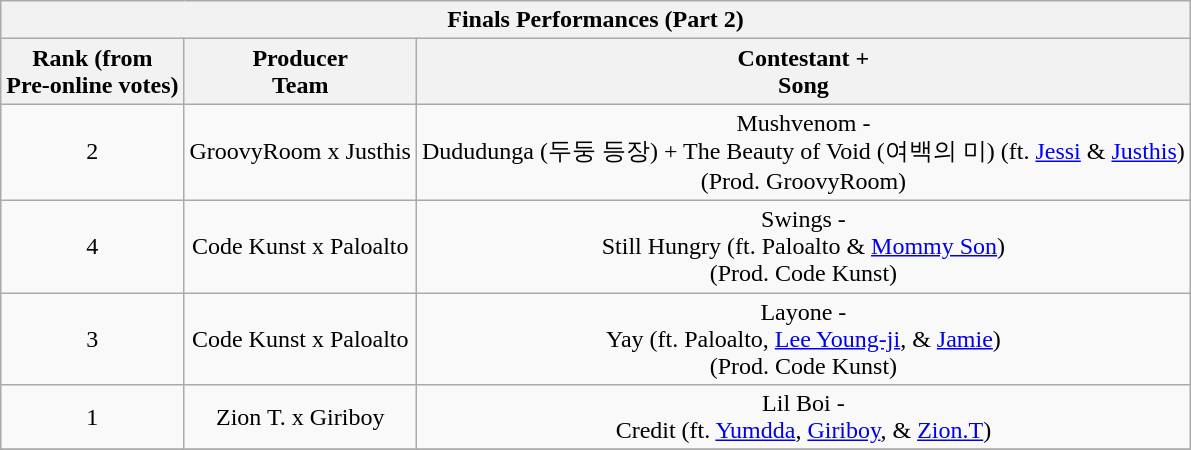<table class="wikitable" style="text-align:center" border="2">
<tr>
<th colspan="4">Finals Performances (Part 2)</th>
</tr>
<tr>
<th>Rank (from <br>Pre-online votes)</th>
<th>Producer <br> Team</th>
<th>Contestant + <br> Song</th>
</tr>
<tr>
<td>2</td>
<td>GroovyRoom x Justhis</td>
<td>Mushvenom -<br>Dududunga (두둥 등장) + The Beauty of Void (여백의 미) (ft. <a href='#'>Jessi</a> & <a href='#'>Justhis</a>)<br>(Prod. GroovyRoom)</td>
</tr>
<tr>
<td>4</td>
<td>Code Kunst x Paloalto</td>
<td>Swings -<br>Still Hungry (ft. Paloalto & <a href='#'>Mommy Son</a>)<br>(Prod. Code Kunst)</td>
</tr>
<tr>
<td>3</td>
<td>Code Kunst x Paloalto</td>
<td>Layone - <br>Yay (ft. Paloalto, <a href='#'>Lee Young-ji</a>, & <a href='#'>Jamie</a>)<br>(Prod. Code Kunst)</td>
</tr>
<tr>
<td>1</td>
<td>Zion T. x Giriboy</td>
<td>Lil Boi -<br>Credit (ft. <a href='#'>Yumdda</a>, <a href='#'>Giriboy</a>, & <a href='#'>Zion.T</a>)</td>
</tr>
<tr>
</tr>
</table>
